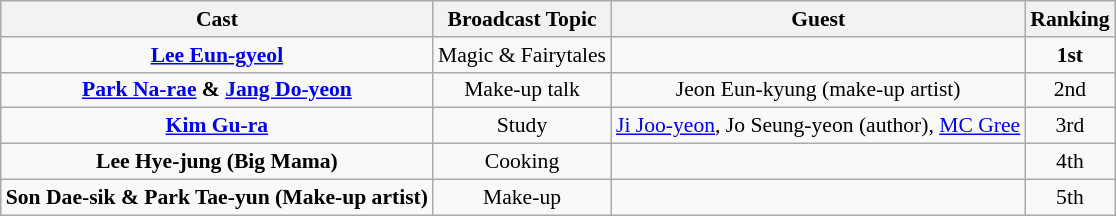<table class="wikitable" style="font-size:90%;">
<tr>
<th>Cast</th>
<th>Broadcast Topic</th>
<th>Guest</th>
<th>Ranking</th>
</tr>
<tr align="center">
<td><strong><a href='#'>Lee Eun-gyeol</a></strong></td>
<td>Magic & Fairytales</td>
<td></td>
<td><strong>1st</strong></td>
</tr>
<tr align="center">
<td><strong><a href='#'>Park Na-rae</a> & <a href='#'>Jang Do-yeon</a></strong></td>
<td>Make-up talk</td>
<td>Jeon Eun-kyung (make-up artist)</td>
<td>2nd</td>
</tr>
<tr align="center">
<td><strong><a href='#'>Kim Gu-ra</a></strong></td>
<td>Study</td>
<td><a href='#'>Ji Joo-yeon</a>, Jo Seung-yeon (author), <a href='#'>MC Gree</a></td>
<td>3rd</td>
</tr>
<tr align="center">
<td><strong>Lee Hye-jung (Big Mama)</strong></td>
<td>Cooking</td>
<td></td>
<td>4th</td>
</tr>
<tr align="center">
<td><strong>Son Dae-sik & Park Tae-yun (Make-up artist)</strong></td>
<td>Make-up</td>
<td></td>
<td>5th</td>
</tr>
</table>
